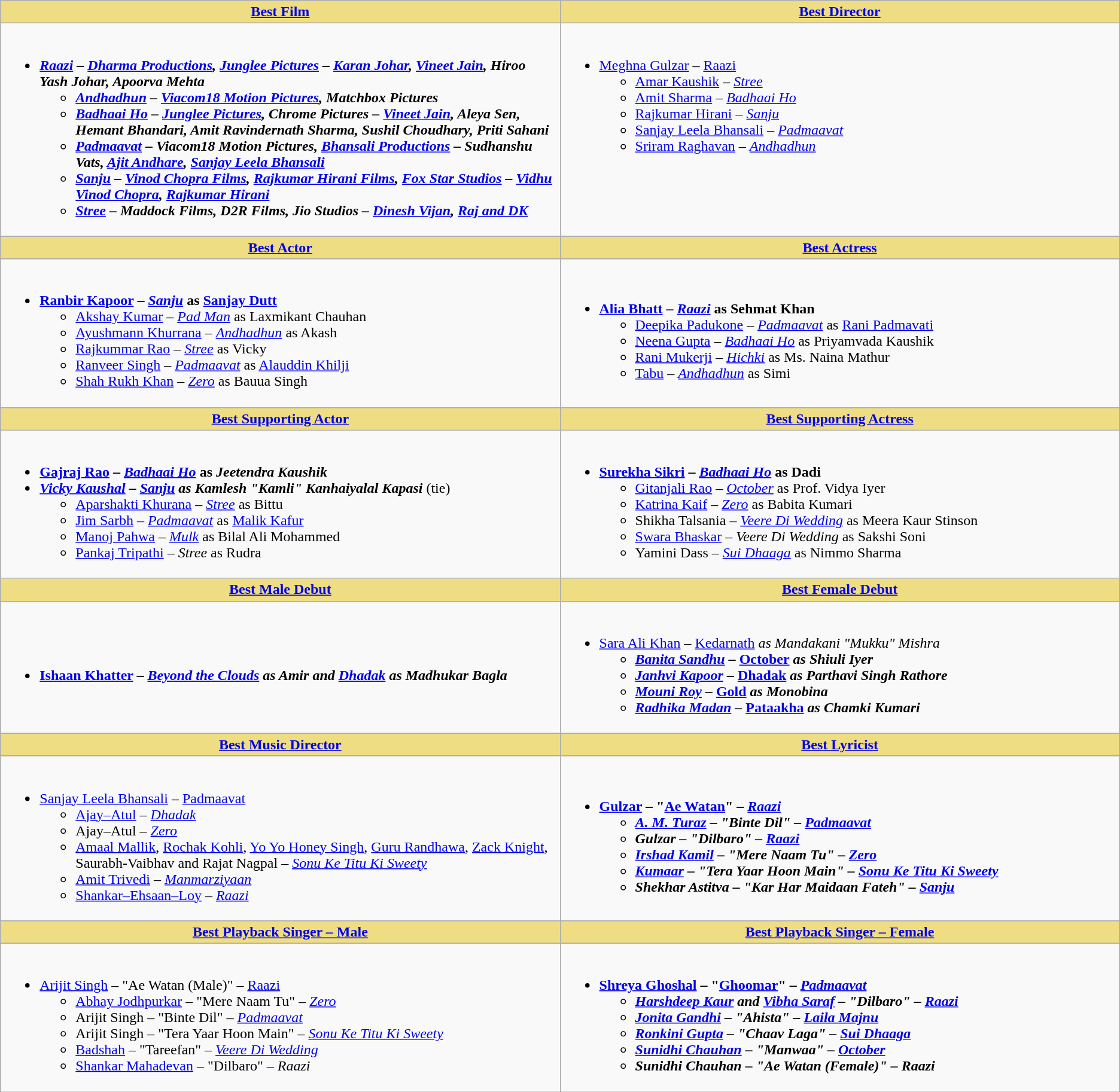<table class="wikitable">
<tr>
<th style="background:#EEDD82; width:50%;"><a href='#'>Best Film</a></th>
<th style="background:#EEDD82; width:50%;"><a href='#'>Best Director</a></th>
</tr>
<tr>
<td valign="top"><br><ul><li><strong><em><a href='#'>Raazi</a><em> – <a href='#'>Dharma Productions</a>, <a href='#'>Junglee Pictures</a> – <a href='#'>Karan Johar</a>, <a href='#'>Vineet Jain</a>, Hiroo Yash Johar, Apoorva Mehta<strong><ul><li></em><a href='#'>Andhadhun</a><em> – <a href='#'>Viacom18 Motion Pictures</a>, Matchbox Pictures</li><li></em><a href='#'>Badhaai Ho</a><em> – <a href='#'>Junglee Pictures</a>, Chrome Pictures – <a href='#'>Vineet Jain</a>, Aleya Sen, Hemant Bhandari, Amit Ravindernath Sharma, Sushil Choudhary, Priti Sahani</li><li></em><a href='#'>Padmaavat</a><em> – Viacom18 Motion Pictures, <a href='#'>Bhansali Productions</a> – Sudhanshu Vats, <a href='#'>Ajit Andhare</a>, <a href='#'>Sanjay Leela Bhansali</a></li><li></em><a href='#'>Sanju</a><em> – <a href='#'>Vinod Chopra Films</a>, <a href='#'>Rajkumar Hirani Films</a>, <a href='#'>Fox Star Studios</a> – <a href='#'>Vidhu Vinod Chopra</a>, <a href='#'>Rajkumar Hirani</a></li><li></em><a href='#'>Stree</a><em> – Maddock Films, D2R Films, Jio Studios – <a href='#'>Dinesh Vijan</a>, <a href='#'>Raj and DK</a></li></ul></li></ul></td>
<td valign="top"><br><ul><li></strong><a href='#'>Meghna Gulzar</a> – </em><a href='#'>Raazi</a></em></strong><ul><li><a href='#'>Amar Kaushik</a> – <em><a href='#'>Stree</a></em></li><li><a href='#'>Amit Sharma</a> – <em><a href='#'>Badhaai Ho</a></em></li><li><a href='#'>Rajkumar Hirani</a> – <em><a href='#'>Sanju</a></em></li><li><a href='#'>Sanjay Leela Bhansali</a> – <em><a href='#'>Padmaavat</a></em></li><li><a href='#'>Sriram Raghavan</a> – <em><a href='#'>Andhadhun</a></em></li></ul></li></ul></td>
</tr>
<tr>
<th style="background:#EEDD82;"><a href='#'>Best Actor</a></th>
<th style="background:#EEDD82;"><a href='#'>Best Actress</a></th>
</tr>
<tr>
<td><br><ul><li><strong><a href='#'>Ranbir Kapoor</a> – <em><a href='#'>Sanju</a></em> as <a href='#'>Sanjay Dutt</a></strong><ul><li><a href='#'>Akshay Kumar</a> – <em><a href='#'>Pad Man</a></em> as Laxmikant Chauhan</li><li><a href='#'>Ayushmann Khurrana</a> – <em><a href='#'>Andhadhun</a></em> as Akash</li><li><a href='#'>Rajkummar Rao</a> – <em><a href='#'>Stree</a></em> as Vicky</li><li><a href='#'>Ranveer Singh</a> – <em><a href='#'>Padmaavat</a></em> as <a href='#'>Alauddin Khilji</a></li><li><a href='#'>Shah Rukh Khan</a> – <em><a href='#'>Zero</a></em> as Bauua Singh</li></ul></li></ul></td>
<td><br><ul><li><strong><a href='#'>Alia Bhatt</a> – <em><a href='#'>Raazi</a></em> as Sehmat Khan</strong><ul><li><a href='#'>Deepika Padukone</a> – <em><a href='#'>Padmaavat</a></em> as <a href='#'>Rani Padmavati</a></li><li><a href='#'>Neena Gupta</a> – <em><a href='#'>Badhaai Ho</a></em> as Priyamvada Kaushik</li><li><a href='#'>Rani Mukerji</a> – <em><a href='#'>Hichki</a></em> as Ms. Naina Mathur</li><li><a href='#'>Tabu</a> – <em><a href='#'>Andhadhun</a></em> as Simi</li></ul></li></ul></td>
</tr>
<tr>
<th style="background:#EEDD82;"><a href='#'>Best Supporting Actor</a></th>
<th style="background:#EEDD82;"><a href='#'>Best Supporting Actress</a></th>
</tr>
<tr>
<td><br><ul><li><strong><a href='#'>Gajraj Rao</a> – <em><a href='#'>Badhaai Ho</a></em> as <em>Jeetendra Kaushik<strong><em></li><li></strong><a href='#'>Vicky Kaushal</a> – </em><a href='#'>Sanju</a><em> as </em>Kamlesh "Kamli" Kanhaiyalal Kapasi</em></strong> (tie)<ul><li><a href='#'>Aparshakti Khurana</a> – <em><a href='#'>Stree</a></em> as Bittu</li><li><a href='#'>Jim Sarbh</a> – <em><a href='#'>Padmaavat</a></em> as <a href='#'>Malik Kafur</a></li><li><a href='#'>Manoj Pahwa</a> – <em><a href='#'>Mulk</a></em> as Bilal Ali Mohammed</li><li><a href='#'>Pankaj Tripathi</a> – <em>Stree</em> as Rudra</li></ul></li></ul></td>
<td><br><ul><li><strong><a href='#'>Surekha Sikri</a> – <em><a href='#'>Badhaai Ho</a></em> as Dadi</strong><ul><li><a href='#'>Gitanjali Rao</a> – <em><a href='#'>October</a></em> as Prof. Vidya Iyer</li><li><a href='#'>Katrina Kaif</a> – <em><a href='#'>Zero</a></em> as Babita Kumari</li><li>Shikha Talsania – <em><a href='#'>Veere Di Wedding</a></em> as Meera Kaur Stinson</li><li><a href='#'>Swara Bhaskar</a> – <em>Veere Di Wedding</em> as Sakshi Soni</li><li>Yamini Dass – <em><a href='#'>Sui Dhaaga</a></em> as Nimmo Sharma</li></ul></li></ul></td>
</tr>
<tr>
<th style="background:#EEDD82;"><a href='#'>Best Male Debut</a></th>
<th style="background:#EEDD82;"><a href='#'>Best Female Debut</a></th>
</tr>
<tr>
<td><br><ul><li><strong><a href='#'>Ishaan Khatter</a> – <em><a href='#'>Beyond the Clouds</a><strong><em> as Amir and </em></strong><a href='#'>Dhadak</a><strong><em> as Madhukar Bagla</li></ul></td>
<td><br><ul><li></strong><a href='#'>Sara Ali Khan</a> – </em><a href='#'>Kedarnath</a><em> as Mandakani "Mukku" Mishra<strong><ul><li><a href='#'>Banita Sandhu</a> – </em><a href='#'>October</a><em> as Shiuli Iyer</li><li><a href='#'>Janhvi Kapoor</a> – </em><a href='#'>Dhadak</a><em> as Parthavi Singh Rathore</li><li><a href='#'>Mouni Roy</a> – </em><a href='#'>Gold</a><em> as Monobina</li><li><a href='#'>Radhika Madan</a> – </em><a href='#'>Pataakha</a><em> as Chamki Kumari</li></ul></li></ul></td>
</tr>
<tr>
<th style="background:#EEDD82;"><a href='#'>Best Music Director</a></th>
<th style="background:#EEDD82;"><a href='#'>Best Lyricist</a></th>
</tr>
<tr>
<td><br><ul><li></strong><a href='#'>Sanjay Leela Bhansali</a> – </em><a href='#'>Padmaavat</a></em></strong><ul><li><a href='#'>Ajay–Atul</a> – <em><a href='#'>Dhadak</a></em></li><li>Ajay–Atul – <em><a href='#'>Zero</a></em></li><li><a href='#'>Amaal Mallik</a>, <a href='#'>Rochak Kohli</a>, <a href='#'>Yo Yo Honey Singh</a>, <a href='#'>Guru Randhawa</a>, <a href='#'>Zack Knight</a>, Saurabh-Vaibhav and Rajat Nagpal – <em><a href='#'>Sonu Ke Titu Ki Sweety</a></em></li><li><a href='#'>Amit Trivedi</a> – <em><a href='#'>Manmarziyaan</a></em></li><li><a href='#'>Shankar–Ehsaan–Loy</a> – <em><a href='#'>Raazi</a></em></li></ul></li></ul></td>
<td><br><ul><li><strong><a href='#'>Gulzar</a> – "<a href='#'>Ae Watan</a>" – <em><a href='#'>Raazi</a><strong><em><ul><li><a href='#'>A. M. Turaz</a> – "Binte Dil" – </em><a href='#'>Padmaavat</a><em></li><li>Gulzar – "Dilbaro" – </em><a href='#'>Raazi</a><em></li><li><a href='#'>Irshad Kamil</a> – "Mere Naam Tu" – </em><a href='#'>Zero</a><em></li><li><a href='#'>Kumaar</a> – "Tera Yaar Hoon Main" – </em><a href='#'>Sonu Ke Titu Ki Sweety</a><em></li><li>Shekhar Astitva – "Kar Har Maidaan Fateh" – </em><a href='#'>Sanju</a><em></li></ul></li></ul></td>
</tr>
<tr>
<th style="background:#EEDD82;"><a href='#'>Best Playback Singer – Male</a></th>
<th style="background:#EEDD82;"><a href='#'>Best Playback Singer – Female</a></th>
</tr>
<tr>
<td><br><ul><li></strong><a href='#'>Arijit Singh</a> – "Ae Watan (Male)" – </em><a href='#'>Raazi</a></em></strong><ul><li><a href='#'>Abhay Jodhpurkar</a> – "Mere Naam Tu" – <em><a href='#'>Zero</a></em></li><li>Arijit Singh – "Binte Dil" – <em><a href='#'>Padmaavat</a></em></li><li>Arijit Singh – "Tera Yaar Hoon Main" – <em><a href='#'>Sonu Ke Titu Ki Sweety</a></em></li><li><a href='#'>Badshah</a> – "Tareefan" – <em><a href='#'>Veere Di Wedding</a></em></li><li><a href='#'>Shankar Mahadevan</a> – "Dilbaro" – <em>Raazi</em></li></ul></li></ul></td>
<td><br><ul><li><strong><a href='#'>Shreya Ghoshal</a> – "<a href='#'>Ghoomar</a>" – <em><a href='#'>Padmaavat</a><strong><em><ul><li><a href='#'>Harshdeep Kaur</a> and <a href='#'>Vibha Saraf</a> – "Dilbaro" – </em><a href='#'>Raazi</a><em></li><li><a href='#'>Jonita Gandhi</a> – "Ahista" – </em><a href='#'>Laila Majnu</a><em></li><li><a href='#'>Ronkini Gupta</a> – "Chaav Laga" – </em><a href='#'>Sui Dhaaga</a><em></li><li><a href='#'>Sunidhi Chauhan</a> – "Manwaa" – </em><a href='#'>October</a><em></li><li>Sunidhi Chauhan – "Ae Watan (Female)" – </em>Raazi<em></li></ul></li></ul></td>
</tr>
</table>
